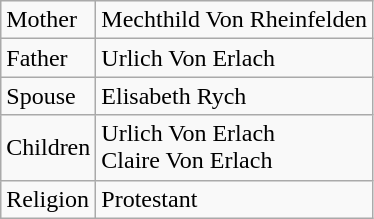<table class="wikitable">
<tr>
<td>Mother</td>
<td>Mechthild Von Rheinfelden</td>
</tr>
<tr>
<td>Father</td>
<td>Urlich Von Erlach</td>
</tr>
<tr>
<td>Spouse</td>
<td>Elisabeth Rych</td>
</tr>
<tr>
<td>Children</td>
<td>Urlich Von Erlach<br>Claire Von Erlach</td>
</tr>
<tr>
<td>Religion</td>
<td>Protestant</td>
</tr>
</table>
